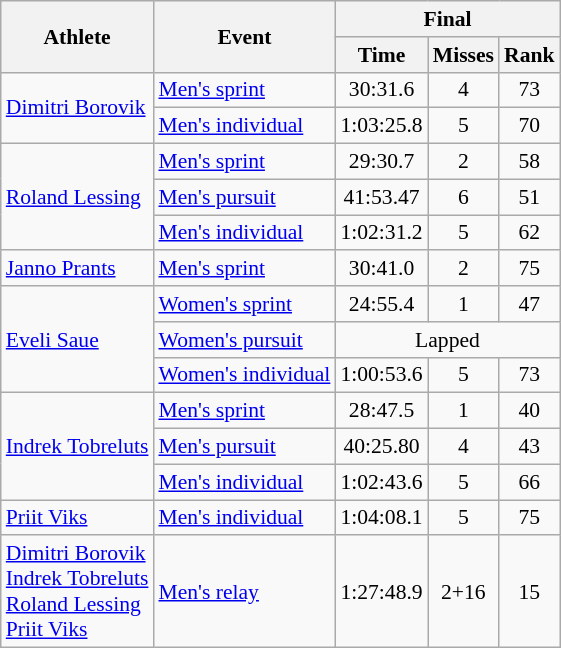<table class="wikitable" style="font-size:90%">
<tr>
<th rowspan="2">Athlete</th>
<th rowspan="2">Event</th>
<th colspan="3">Final</th>
</tr>
<tr>
<th>Time</th>
<th>Misses</th>
<th>Rank</th>
</tr>
<tr>
<td rowspan=2><a href='#'>Dimitri Borovik</a></td>
<td><a href='#'>Men's sprint</a></td>
<td align="center">30:31.6</td>
<td align="center">4</td>
<td align="center">73</td>
</tr>
<tr>
<td><a href='#'>Men's individual</a></td>
<td align="center">1:03:25.8</td>
<td align="center">5</td>
<td align="center">70</td>
</tr>
<tr>
<td rowspan=3><a href='#'>Roland Lessing</a></td>
<td><a href='#'>Men's sprint</a></td>
<td align="center">29:30.7</td>
<td align="center">2</td>
<td align="center">58</td>
</tr>
<tr>
<td><a href='#'>Men's pursuit</a></td>
<td align="center">41:53.47</td>
<td align="center">6</td>
<td align="center">51</td>
</tr>
<tr>
<td><a href='#'>Men's individual</a></td>
<td align="center">1:02:31.2</td>
<td align="center">5</td>
<td align="center">62</td>
</tr>
<tr>
<td><a href='#'>Janno Prants</a></td>
<td><a href='#'>Men's sprint</a></td>
<td align="center">30:41.0</td>
<td align="center">2</td>
<td align="center">75</td>
</tr>
<tr>
<td rowspan=3><a href='#'>Eveli Saue</a></td>
<td><a href='#'>Women's sprint</a></td>
<td align="center">24:55.4</td>
<td align="center">1</td>
<td align="center">47</td>
</tr>
<tr>
<td><a href='#'>Women's pursuit</a></td>
<td colspan=3 align="center">Lapped</td>
</tr>
<tr>
<td><a href='#'>Women's individual</a></td>
<td align="center">1:00:53.6</td>
<td align="center">5</td>
<td align="center">73</td>
</tr>
<tr>
<td rowspan=3><a href='#'>Indrek Tobreluts</a></td>
<td><a href='#'>Men's sprint</a></td>
<td align="center">28:47.5</td>
<td align="center">1</td>
<td align="center">40</td>
</tr>
<tr>
<td><a href='#'>Men's pursuit</a></td>
<td align="center">40:25.80</td>
<td align="center">4</td>
<td align="center">43</td>
</tr>
<tr>
<td><a href='#'>Men's individual</a></td>
<td align="center">1:02:43.6</td>
<td align="center">5</td>
<td align="center">66</td>
</tr>
<tr>
<td><a href='#'>Priit Viks</a></td>
<td><a href='#'>Men's individual</a></td>
<td align="center">1:04:08.1</td>
<td align="center">5</td>
<td align="center">75</td>
</tr>
<tr>
<td><a href='#'>Dimitri Borovik</a><br><a href='#'>Indrek Tobreluts</a><br><a href='#'>Roland Lessing</a><br><a href='#'>Priit Viks</a></td>
<td><a href='#'>Men's relay</a></td>
<td align="center">1:27:48.9</td>
<td align="center">2+16</td>
<td align="center">15</td>
</tr>
</table>
